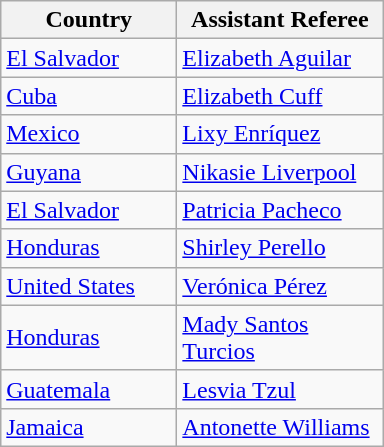<table class="wikitable">
<tr>
<th width=110>Country</th>
<th width=130>Assistant Referee</th>
</tr>
<tr>
<td> <a href='#'>El Salvador</a></td>
<td><a href='#'>Elizabeth Aguilar</a></td>
</tr>
<tr>
<td> <a href='#'>Cuba</a></td>
<td><a href='#'>Elizabeth Cuff</a></td>
</tr>
<tr>
<td> <a href='#'>Mexico</a></td>
<td><a href='#'>Lixy Enríquez</a></td>
</tr>
<tr>
<td> <a href='#'>Guyana</a></td>
<td><a href='#'>Nikasie Liverpool</a></td>
</tr>
<tr>
<td> <a href='#'>El Salvador</a></td>
<td><a href='#'>Patricia Pacheco</a></td>
</tr>
<tr>
<td> <a href='#'>Honduras</a></td>
<td><a href='#'>Shirley Perello</a></td>
</tr>
<tr>
<td> <a href='#'>United States</a></td>
<td><a href='#'>Verónica Pérez</a></td>
</tr>
<tr>
<td> <a href='#'>Honduras</a></td>
<td><a href='#'>Mady Santos Turcios</a></td>
</tr>
<tr>
<td> <a href='#'>Guatemala</a></td>
<td><a href='#'>Lesvia Tzul</a></td>
</tr>
<tr>
<td> <a href='#'>Jamaica</a></td>
<td><a href='#'>Antonette Williams</a></td>
</tr>
</table>
